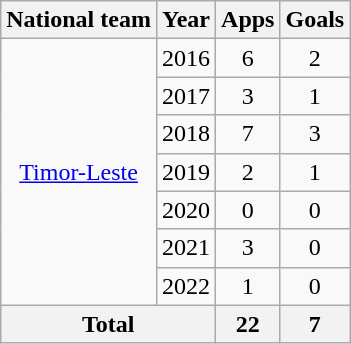<table class="wikitable" style="text-align:center">
<tr>
<th>National team</th>
<th>Year</th>
<th>Apps</th>
<th>Goals</th>
</tr>
<tr>
<td rowspan="7"><a href='#'>Timor-Leste</a></td>
<td>2016</td>
<td>6</td>
<td>2</td>
</tr>
<tr>
<td>2017</td>
<td>3</td>
<td>1</td>
</tr>
<tr>
<td>2018</td>
<td>7</td>
<td>3</td>
</tr>
<tr>
<td>2019</td>
<td>2</td>
<td>1</td>
</tr>
<tr>
<td>2020</td>
<td>0</td>
<td>0</td>
</tr>
<tr>
<td>2021</td>
<td>3</td>
<td>0</td>
</tr>
<tr>
<td>2022</td>
<td>1</td>
<td>0</td>
</tr>
<tr>
<th colspan=2>Total</th>
<th>22</th>
<th>7</th>
</tr>
</table>
